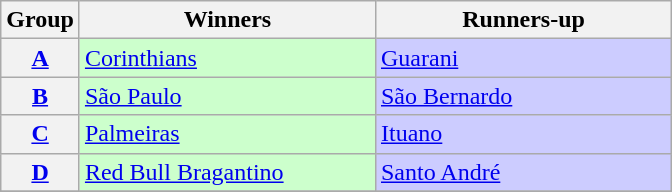<table class="wikitable">
<tr>
<th>Group</th>
<th width=190>Winners</th>
<th width=190>Runners-up</th>
</tr>
<tr>
<th><a href='#'>A</a></th>
<td bgcolor=#ccffcc><a href='#'>Corinthians</a></td>
<td bgcolor=#ccccff><a href='#'>Guarani</a></td>
</tr>
<tr>
<th><a href='#'>B</a></th>
<td bgcolor=#ccffcc><a href='#'>São Paulo</a></td>
<td bgcolor=#ccccff><a href='#'>São Bernardo</a></td>
</tr>
<tr>
<th><a href='#'>C</a></th>
<td bgcolor=#ccffcc><a href='#'>Palmeiras</a></td>
<td bgcolor=#ccccff><a href='#'>Ituano</a></td>
</tr>
<tr>
<th><a href='#'>D</a></th>
<td bgcolor=#ccffcc><a href='#'>Red Bull Bragantino</a></td>
<td bgcolor=#ccccff><a href='#'>Santo André</a></td>
</tr>
<tr>
</tr>
</table>
